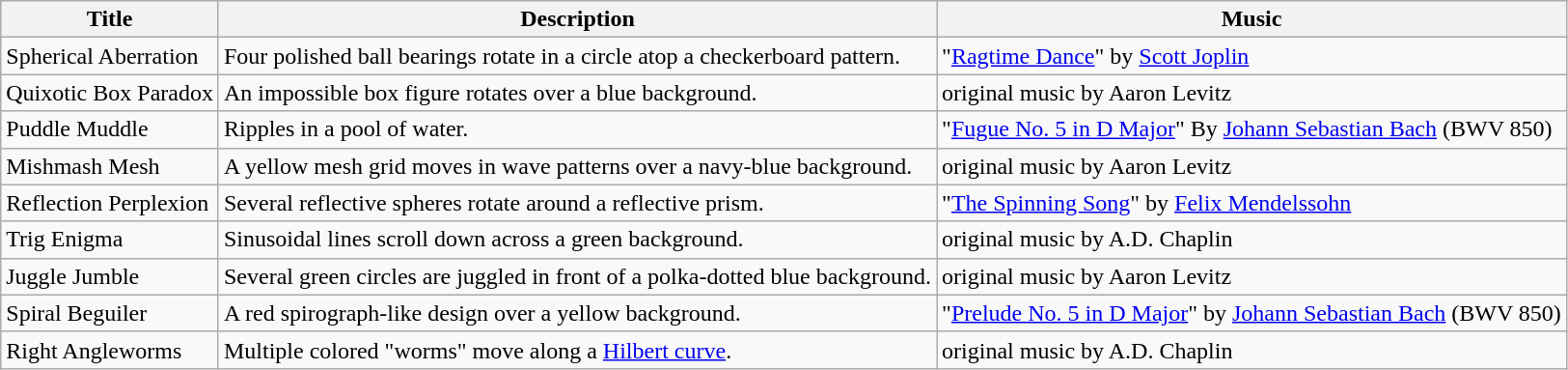<table class="wikitable">
<tr>
<th>Title</th>
<th>Description</th>
<th>Music</th>
</tr>
<tr>
<td>Spherical Aberration</td>
<td>Four polished ball bearings rotate in a circle atop a checkerboard pattern.</td>
<td>"<a href='#'>Ragtime Dance</a>" by <a href='#'>Scott Joplin</a></td>
</tr>
<tr>
<td>Quixotic Box Paradox</td>
<td>An impossible box figure rotates over a blue background.</td>
<td>original music by Aaron Levitz</td>
</tr>
<tr>
<td>Puddle Muddle</td>
<td>Ripples in a pool of water.</td>
<td>"<a href='#'>Fugue No. 5 in D Major</a>" By <a href='#'>Johann Sebastian Bach</a> (BWV 850)</td>
</tr>
<tr>
<td>Mishmash Mesh</td>
<td>A yellow mesh grid moves in wave patterns over a navy-blue background.</td>
<td>original music by Aaron Levitz</td>
</tr>
<tr>
<td>Reflection Perplexion</td>
<td>Several reflective spheres rotate around a reflective prism.</td>
<td>"<a href='#'>The Spinning Song</a>" by <a href='#'>Felix Mendelssohn</a></td>
</tr>
<tr>
<td>Trig Enigma</td>
<td>Sinusoidal lines scroll down across a green background.</td>
<td>original music by A.D. Chaplin</td>
</tr>
<tr>
<td>Juggle Jumble</td>
<td>Several green circles are juggled in front of a polka-dotted blue background.</td>
<td>original music by Aaron Levitz</td>
</tr>
<tr>
<td>Spiral Beguiler</td>
<td>A red spirograph-like design over a yellow background.</td>
<td>"<a href='#'>Prelude No. 5 in D Major</a>" by <a href='#'>Johann Sebastian Bach</a> (BWV 850)</td>
</tr>
<tr>
<td>Right Angleworms</td>
<td>Multiple colored "worms" move along a <a href='#'>Hilbert curve</a>.</td>
<td>original music by A.D. Chaplin</td>
</tr>
</table>
